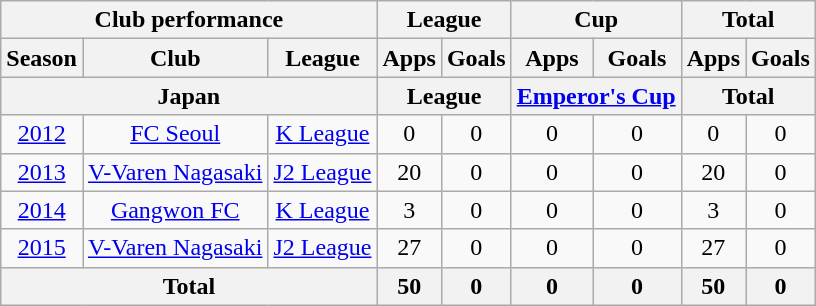<table class="wikitable" style="text-align:center;">
<tr>
<th colspan=3>Club performance</th>
<th colspan=2>League</th>
<th colspan=2>Cup</th>
<th colspan=2>Total</th>
</tr>
<tr>
<th>Season</th>
<th>Club</th>
<th>League</th>
<th>Apps</th>
<th>Goals</th>
<th>Apps</th>
<th>Goals</th>
<th>Apps</th>
<th>Goals</th>
</tr>
<tr>
<th colspan=3>Japan</th>
<th colspan=2>League</th>
<th colspan=2><a href='#'>Emperor's Cup</a></th>
<th colspan=2>Total</th>
</tr>
<tr>
<td><a href='#'>2012</a></td>
<td><a href='#'>FC Seoul</a></td>
<td><a href='#'>K League</a></td>
<td>0</td>
<td>0</td>
<td>0</td>
<td>0</td>
<td>0</td>
<td>0</td>
</tr>
<tr>
<td><a href='#'>2013</a></td>
<td><a href='#'>V-Varen Nagasaki</a></td>
<td><a href='#'>J2 League</a></td>
<td>20</td>
<td>0</td>
<td>0</td>
<td>0</td>
<td>20</td>
<td>0</td>
</tr>
<tr>
<td><a href='#'>2014</a></td>
<td><a href='#'>Gangwon FC</a></td>
<td><a href='#'>K League</a></td>
<td>3</td>
<td>0</td>
<td>0</td>
<td>0</td>
<td>3</td>
<td>0</td>
</tr>
<tr>
<td><a href='#'>2015</a></td>
<td><a href='#'>V-Varen Nagasaki</a></td>
<td><a href='#'>J2 League</a></td>
<td>27</td>
<td>0</td>
<td>0</td>
<td>0</td>
<td>27</td>
<td>0</td>
</tr>
<tr>
<th colspan=3>Total</th>
<th>50</th>
<th>0</th>
<th>0</th>
<th>0</th>
<th>50</th>
<th>0</th>
</tr>
</table>
